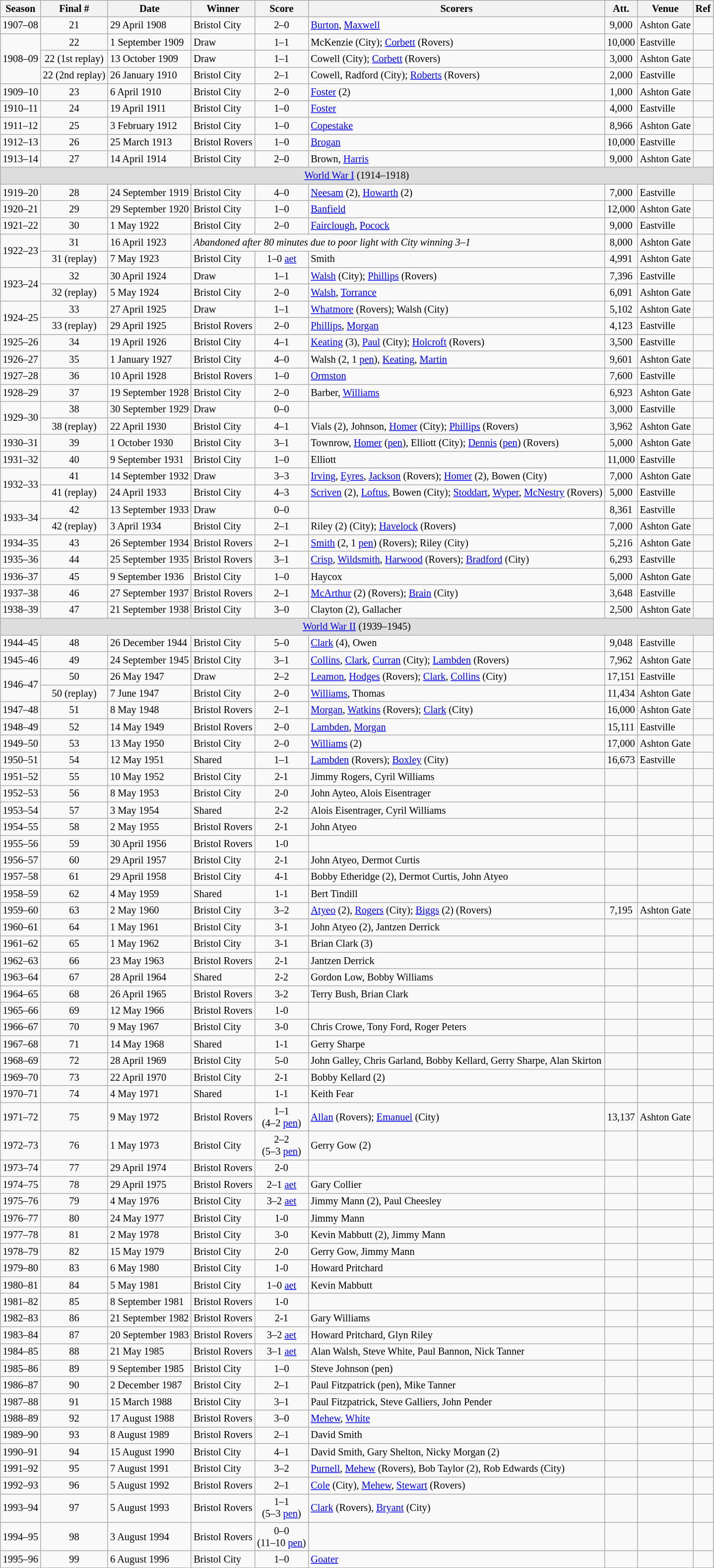<table class="wikitable" style="font-size:85%;">
<tr>
<th>Season</th>
<th>Final #</th>
<th>Date</th>
<th>Winner</th>
<th>Score</th>
<th>Scorers</th>
<th>Att.</th>
<th>Venue</th>
<th>Ref</th>
</tr>
<tr>
<td style="text-align:center;">1907–08</td>
<td style="text-align:center;">21</td>
<td>29 April 1908</td>
<td>Bristol City</td>
<td style="text-align:center;">2–0</td>
<td><a href='#'>Burton</a>, <a href='#'>Maxwell</a></td>
<td style="text-align:center;">9,000</td>
<td>Ashton Gate</td>
<td></td>
</tr>
<tr>
<td rowspan="3" style="text-align:center;">1908–09</td>
<td style="text-align:center;">22</td>
<td>1 September 1909</td>
<td>Draw</td>
<td style="text-align:center;">1–1</td>
<td>McKenzie (City); <a href='#'>Corbett</a> (Rovers)</td>
<td style="text-align:center;">10,000</td>
<td>Eastville</td>
<td></td>
</tr>
<tr>
<td style="text-align:center;">22 (1st replay)</td>
<td>13 October 1909</td>
<td>Draw</td>
<td style="text-align:center;">1–1</td>
<td>Cowell (City); <a href='#'>Corbett</a> (Rovers)</td>
<td style="text-align:center;">3,000</td>
<td>Ashton Gate</td>
<td></td>
</tr>
<tr>
<td style="text-align:center;">22 (2nd replay)</td>
<td>26 January 1910</td>
<td>Bristol City</td>
<td style="text-align:center;">2–1</td>
<td>Cowell, Radford (City); <a href='#'>Roberts</a> (Rovers)</td>
<td style="text-align:center;">2,000</td>
<td>Eastville</td>
<td></td>
</tr>
<tr>
<td style="text-align:center;">1909–10</td>
<td style="text-align:center;">23</td>
<td>6 April 1910</td>
<td>Bristol City</td>
<td style="text-align:center;">2–0</td>
<td><a href='#'>Foster</a> (2)</td>
<td style="text-align:center;">1,000</td>
<td>Ashton Gate</td>
<td></td>
</tr>
<tr>
<td style="text-align:center;">1910–11</td>
<td style="text-align:center;">24</td>
<td>19 April 1911</td>
<td>Bristol City</td>
<td style="text-align:center;">1–0</td>
<td><a href='#'>Foster</a></td>
<td style="text-align:center;">4,000</td>
<td>Eastville</td>
<td></td>
</tr>
<tr>
<td style="text-align:center;">1911–12</td>
<td style="text-align:center;">25</td>
<td>3 February 1912</td>
<td>Bristol City</td>
<td style="text-align:center;">1–0</td>
<td><a href='#'>Copestake</a></td>
<td style="text-align:center;">8,966</td>
<td>Ashton Gate</td>
<td></td>
</tr>
<tr>
<td style="text-align:center;">1912–13</td>
<td style="text-align:center;">26</td>
<td>25 March 1913</td>
<td>Bristol Rovers</td>
<td style="text-align:center;">1–0</td>
<td><a href='#'>Brogan</a></td>
<td style="text-align:center;">10,000</td>
<td>Eastville</td>
<td></td>
</tr>
<tr>
<td style="text-align:center;">1913–14</td>
<td style="text-align:center;">27</td>
<td>14 April 1914</td>
<td>Bristol City</td>
<td style="text-align:center;">2–0</td>
<td>Brown, <a href='#'>Harris</a></td>
<td style="text-align:center;">9,000</td>
<td>Ashton Gate</td>
<td></td>
</tr>
<tr>
<td colspan="9" style="text-align:center; background-color:#DDDDDD;"><a href='#'>World War I</a> (1914–1918)</td>
</tr>
<tr>
<td style="text-align:center;">1919–20</td>
<td style="text-align:center;">28</td>
<td>24 September 1919</td>
<td>Bristol City</td>
<td style="text-align:center;">4–0</td>
<td><a href='#'>Neesam</a> (2), <a href='#'>Howarth</a> (2)</td>
<td style="text-align:center;">7,000</td>
<td>Eastville</td>
<td></td>
</tr>
<tr>
<td style="text-align:center;">1920–21</td>
<td style="text-align:center;">29</td>
<td>29 September 1920</td>
<td>Bristol City</td>
<td style="text-align:center;">1–0</td>
<td><a href='#'>Banfield</a></td>
<td style="text-align:center;">12,000</td>
<td>Ashton Gate</td>
<td></td>
</tr>
<tr>
<td style="text-align:center;">1921–22</td>
<td style="text-align:center;">30</td>
<td>1 May 1922</td>
<td>Bristol City</td>
<td style="text-align:center;">2–0</td>
<td><a href='#'>Fairclough</a>, <a href='#'>Pocock</a></td>
<td style="text-align:center;">9,000</td>
<td>Eastville</td>
<td></td>
</tr>
<tr>
<td rowspan="2" style="text-align:center;">1922–23</td>
<td style="text-align:center;">31</td>
<td>16 April 1923</td>
<td colspan="3"><em>Abandoned after 80 minutes due to poor light with City winning 3–1</em></td>
<td style="text-align:center;">8,000</td>
<td>Ashton Gate</td>
<td></td>
</tr>
<tr>
<td style="text-align:center;">31 (replay)</td>
<td>7 May 1923</td>
<td>Bristol City</td>
<td style="text-align:center;">1–0 <a href='#'>aet</a></td>
<td>Smith</td>
<td style="text-align:center;">4,991</td>
<td>Ashton Gate</td>
<td></td>
</tr>
<tr>
<td rowspan="2" style="text-align:center;">1923–24</td>
<td style="text-align:center;">32</td>
<td>30 April 1924</td>
<td>Draw</td>
<td style="text-align:center;">1–1</td>
<td><a href='#'>Walsh</a> (City); <a href='#'>Phillips</a> (Rovers)</td>
<td style="text-align:center;">7,396</td>
<td>Eastville</td>
<td></td>
</tr>
<tr>
<td style="text-align:center;">32 (replay)</td>
<td>5 May 1924</td>
<td>Bristol City</td>
<td style="text-align:center;">2–0</td>
<td><a href='#'>Walsh</a>, <a href='#'>Torrance</a></td>
<td style="text-align:center;">6,091</td>
<td>Ashton Gate</td>
<td></td>
</tr>
<tr>
<td rowspan="2" style="text-align:center;">1924–25</td>
<td style="text-align:center;">33</td>
<td>27 April 1925</td>
<td>Draw</td>
<td style="text-align:center;">1–1</td>
<td><a href='#'>Whatmore</a> (Rovers); Walsh (City)</td>
<td style="text-align:center;">5,102</td>
<td>Ashton Gate</td>
<td></td>
</tr>
<tr>
<td style="text-align:center;">33 (replay)</td>
<td>29 April 1925</td>
<td>Bristol Rovers</td>
<td style="text-align:center;">2–0</td>
<td><a href='#'>Phillips</a>, <a href='#'>Morgan</a></td>
<td style="text-align:center;">4,123</td>
<td>Eastville</td>
<td></td>
</tr>
<tr>
<td style="text-align:center;">1925–26</td>
<td style="text-align:center;">34</td>
<td>19 April 1926</td>
<td>Bristol City</td>
<td style="text-align:center;">4–1</td>
<td><a href='#'>Keating</a> (3), <a href='#'>Paul</a> (City); <a href='#'>Holcroft</a> (Rovers)</td>
<td style="text-align:center;">3,500</td>
<td>Eastville</td>
<td></td>
</tr>
<tr>
<td style="text-align:center;">1926–27</td>
<td style="text-align:center;">35</td>
<td>1 January 1927</td>
<td>Bristol City</td>
<td style="text-align:center;">4–0</td>
<td>Walsh (2, 1 <a href='#'>pen</a>), <a href='#'>Keating</a>, <a href='#'>Martin</a></td>
<td style="text-align:center;">9,601</td>
<td>Ashton Gate</td>
<td></td>
</tr>
<tr>
<td style="text-align:center;">1927–28</td>
<td style="text-align:center;">36</td>
<td>10 April 1928</td>
<td>Bristol Rovers</td>
<td style="text-align:center;">1–0</td>
<td><a href='#'>Ormston</a></td>
<td style="text-align:center;">7,600</td>
<td>Eastville</td>
<td></td>
</tr>
<tr>
<td style="text-align:center;">1928–29</td>
<td style="text-align:center;">37</td>
<td>19 September 1928</td>
<td>Bristol City</td>
<td style="text-align:center;">2–0</td>
<td>Barber, <a href='#'>Williams</a></td>
<td style="text-align:center;">6,923</td>
<td>Ashton Gate</td>
<td></td>
</tr>
<tr>
<td rowspan="2" style="text-align:center;">1929–30</td>
<td style="text-align:center;">38</td>
<td>30 September 1929</td>
<td>Draw</td>
<td style="text-align:center;">0–0</td>
<td></td>
<td style="text-align:center;">3,000</td>
<td>Eastville</td>
<td></td>
</tr>
<tr>
<td style="text-align:center;">38 (replay)</td>
<td>22 April 1930</td>
<td>Bristol City</td>
<td style="text-align:center;">4–1</td>
<td>Vials (2), Johnson, <a href='#'>Homer</a> (City); <a href='#'>Phillips</a> (Rovers)</td>
<td style="text-align:center;">3,962</td>
<td>Ashton Gate</td>
<td></td>
</tr>
<tr>
<td style="text-align:center;">1930–31</td>
<td style="text-align:center;">39</td>
<td>1 October 1930</td>
<td>Bristol City</td>
<td style="text-align:center;">3–1</td>
<td>Townrow, <a href='#'>Homer</a> (<a href='#'>pen</a>), Elliott (City); <a href='#'>Dennis</a> (<a href='#'>pen</a>) (Rovers)</td>
<td style="text-align:center;">5,000</td>
<td>Ashton Gate</td>
<td></td>
</tr>
<tr>
<td style="text-align:center;">1931–32</td>
<td style="text-align:center;">40</td>
<td>9 September 1931</td>
<td>Bristol City</td>
<td style="text-align:center;">1–0</td>
<td>Elliott</td>
<td style="text-align:center;">11,000</td>
<td>Eastville</td>
<td></td>
</tr>
<tr>
<td rowspan="2" style="text-align:center;">1932–33</td>
<td style="text-align:center;">41</td>
<td>14 September 1932</td>
<td>Draw</td>
<td style="text-align:center;">3–3</td>
<td><a href='#'>Irving</a>, <a href='#'>Eyres</a>, <a href='#'>Jackson</a> (Rovers); <a href='#'>Homer</a> (2), Bowen (City)</td>
<td style="text-align:center;">7,000</td>
<td>Ashton Gate</td>
<td></td>
</tr>
<tr>
<td style="text-align:center;">41 (replay)</td>
<td>24 April 1933</td>
<td>Bristol City</td>
<td style="text-align:center;">4–3</td>
<td><a href='#'>Scriven</a> (2), <a href='#'>Loftus</a>, Bowen (City); <a href='#'>Stoddart</a>, <a href='#'>Wyper</a>, <a href='#'>McNestry</a> (Rovers)</td>
<td style="text-align:center;">5,000</td>
<td>Eastville</td>
<td></td>
</tr>
<tr>
<td rowspan="2" style="text-align:center;">1933–34</td>
<td style="text-align:center;">42</td>
<td>13 September 1933</td>
<td>Draw</td>
<td style="text-align:center;">0–0</td>
<td></td>
<td style="text-align:center;">8,361</td>
<td>Eastville</td>
<td></td>
</tr>
<tr>
<td style="text-align:center;">42 (replay)</td>
<td>3 April 1934</td>
<td>Bristol City</td>
<td style="text-align:center;">2–1</td>
<td>Riley (2) (City); <a href='#'>Havelock</a> (Rovers)</td>
<td style="text-align:center;">7,000</td>
<td>Ashton Gate</td>
<td></td>
</tr>
<tr>
<td style="text-align:center;">1934–35</td>
<td style="text-align:center;">43</td>
<td>26 September 1934</td>
<td>Bristol Rovers</td>
<td style="text-align:center;">2–1</td>
<td><a href='#'>Smith</a> (2, 1 <a href='#'>pen</a>) (Rovers); Riley (City)</td>
<td style="text-align:center;">5,216</td>
<td>Ashton Gate</td>
<td></td>
</tr>
<tr>
<td style="text-align:center;">1935–36</td>
<td style="text-align:center;">44</td>
<td>25 September 1935</td>
<td>Bristol Rovers</td>
<td style="text-align:center;">3–1</td>
<td><a href='#'>Crisp</a>, <a href='#'>Wildsmith</a>, <a href='#'>Harwood</a> (Rovers); <a href='#'>Bradford</a> (City)</td>
<td style="text-align:center;">6,293</td>
<td>Eastville</td>
<td></td>
</tr>
<tr>
<td style="text-align:center;">1936–37</td>
<td style="text-align:center;">45</td>
<td>9 September 1936</td>
<td>Bristol City</td>
<td style="text-align:center;">1–0</td>
<td>Haycox</td>
<td style="text-align:center;">5,000</td>
<td>Ashton Gate</td>
<td></td>
</tr>
<tr>
<td style="text-align:center;">1937–38</td>
<td style="text-align:center;">46</td>
<td>27 September 1937</td>
<td>Bristol Rovers</td>
<td style="text-align:center;">2–1</td>
<td><a href='#'>McArthur</a> (2) (Rovers); <a href='#'>Brain</a> (City)</td>
<td style="text-align:center;">3,648</td>
<td>Eastville</td>
<td></td>
</tr>
<tr>
<td style="text-align:center;">1938–39</td>
<td style="text-align:center;">47</td>
<td>21 September 1938</td>
<td>Bristol City</td>
<td style="text-align:center;">3–0</td>
<td>Clayton (2), Gallacher</td>
<td style="text-align:center;">2,500</td>
<td>Ashton Gate</td>
<td></td>
</tr>
<tr>
<td colspan="9" style="text-align:center; background-color:#DDDDDD;"><a href='#'>World War II</a> (1939–1945)</td>
</tr>
<tr>
<td style="text-align:center;">1944–45</td>
<td style="text-align:center;">48</td>
<td>26 December 1944</td>
<td>Bristol City</td>
<td style="text-align:center;">5–0</td>
<td><a href='#'>Clark</a> (4), Owen</td>
<td style="text-align:center;">9,048</td>
<td>Eastville</td>
<td></td>
</tr>
<tr>
<td style="text-align:center;">1945–46</td>
<td style="text-align:center;">49</td>
<td>24 September 1945</td>
<td>Bristol City</td>
<td style="text-align:center;">3–1</td>
<td><a href='#'>Collins</a>, <a href='#'>Clark</a>, <a href='#'>Curran</a> (City); <a href='#'>Lambden</a> (Rovers)</td>
<td style="text-align:center;">7,962</td>
<td>Ashton Gate</td>
<td></td>
</tr>
<tr>
<td rowspan="2" style="text-align:center;">1946–47</td>
<td style="text-align:center;">50</td>
<td>26 May 1947</td>
<td>Draw</td>
<td style="text-align:center;">2–2</td>
<td><a href='#'>Leamon</a>, <a href='#'>Hodges</a> (Rovers); <a href='#'>Clark</a>, <a href='#'>Collins</a> (City)</td>
<td style="text-align:center;">17,151</td>
<td>Eastville</td>
<td></td>
</tr>
<tr>
<td style="text-align:center;">50 (replay)</td>
<td>7 June 1947</td>
<td>Bristol City</td>
<td style="text-align:center;">2–0</td>
<td><a href='#'>Williams</a>, Thomas</td>
<td style="text-align:center;">11,434</td>
<td>Ashton Gate</td>
<td></td>
</tr>
<tr>
<td style="text-align:center;">1947–48</td>
<td style="text-align:center;">51</td>
<td>8 May 1948</td>
<td>Bristol Rovers</td>
<td style="text-align:center;">2–1</td>
<td><a href='#'>Morgan</a>, <a href='#'>Watkins</a> (Rovers); <a href='#'>Clark</a> (City)</td>
<td style="text-align:center;">16,000</td>
<td>Ashton Gate</td>
<td></td>
</tr>
<tr>
<td style="text-align:center;">1948–49</td>
<td style="text-align:center;">52</td>
<td>14 May 1949</td>
<td>Bristol Rovers</td>
<td align="center">2–0</td>
<td><a href='#'>Lambden</a>, <a href='#'>Morgan</a></td>
<td style="text-align:center;">15,111</td>
<td>Eastville</td>
<td></td>
</tr>
<tr>
<td style="text-align:center;">1949–50</td>
<td style="text-align:center;">53</td>
<td>13 May 1950</td>
<td>Bristol City</td>
<td style="text-align:center;">2–0</td>
<td><a href='#'>Williams</a> (2)</td>
<td style="text-align:center;">17,000</td>
<td>Ashton Gate</td>
<td></td>
</tr>
<tr>
<td style="text-align:center;">1950–51</td>
<td style="text-align:center;">54</td>
<td>12 May 1951</td>
<td>Shared</td>
<td style="text-align:center;">1–1</td>
<td><a href='#'>Lambden</a> (Rovers); <a href='#'>Boxley</a> (City)</td>
<td style="text-align:center;">16,673</td>
<td>Eastville</td>
<td></td>
</tr>
<tr>
<td style="text-align:center;">1951–52</td>
<td align="center">55</td>
<td>10 May 1952</td>
<td>Bristol City</td>
<td align="center">2-1</td>
<td>Jimmy Rogers, Cyril Williams</td>
<td></td>
<td></td>
<td></td>
</tr>
<tr>
<td style="text-align:center;">1952–53</td>
<td align="center">56</td>
<td>8 May 1953</td>
<td>Bristol City</td>
<td align="center">2-0</td>
<td>John Ayteo, Alois Eisentrager</td>
<td></td>
<td></td>
<td></td>
</tr>
<tr>
<td style="text-align:center;">1953–54</td>
<td align="center">57</td>
<td>3 May 1954</td>
<td>Shared</td>
<td align="center">2-2</td>
<td>Alois Eisentrager, Cyril Williams</td>
<td></td>
<td></td>
<td></td>
</tr>
<tr>
<td style="text-align:center;">1954–55</td>
<td align="center">58</td>
<td>2 May 1955</td>
<td>Bristol Rovers</td>
<td align="center">2-1</td>
<td>John Atyeo</td>
<td></td>
<td></td>
<td></td>
</tr>
<tr>
<td style="text-align:center;">1955–56</td>
<td align="center">59</td>
<td>30 April 1956</td>
<td>Bristol Rovers</td>
<td align="center">1-0</td>
<td></td>
<td></td>
<td></td>
<td></td>
</tr>
<tr>
<td style="text-align:center;">1956–57</td>
<td align="center">60</td>
<td>29 April 1957</td>
<td>Bristol City</td>
<td align="center">2-1</td>
<td>John Atyeo, Dermot Curtis</td>
<td></td>
<td></td>
<td></td>
</tr>
<tr>
<td style="text-align:center;">1957–58</td>
<td align="center">61</td>
<td>29 April 1958</td>
<td>Bristol City</td>
<td align="center">4-1</td>
<td>Bobby Etheridge (2), Dermot Curtis, John Atyeo</td>
<td></td>
<td></td>
<td></td>
</tr>
<tr>
<td style="text-align:center;">1958–59</td>
<td align="center">62</td>
<td>4 May 1959</td>
<td>Shared</td>
<td align="center">1-1</td>
<td>Bert Tindill</td>
<td></td>
<td></td>
<td></td>
</tr>
<tr>
<td style="text-align:center;">1959–60</td>
<td align="center">63</td>
<td>2 May 1960</td>
<td>Bristol City</td>
<td style="text-align:center;">3–2</td>
<td><a href='#'>Atyeo</a> (2), <a href='#'>Rogers</a> (City); <a href='#'>Biggs</a> (2) (Rovers)</td>
<td style="text-align:center;">7,195</td>
<td>Ashton Gate</td>
<td></td>
</tr>
<tr>
<td style="text-align:center;">1960–61</td>
<td align="center">64</td>
<td>1 May 1961</td>
<td>Bristol City</td>
<td align="center">3-1</td>
<td>John Atyeo (2), Jantzen Derrick</td>
<td></td>
<td></td>
<td></td>
</tr>
<tr>
<td style="text-align:center;">1961–62</td>
<td align="center">65</td>
<td>1 May 1962</td>
<td>Bristol City</td>
<td align="center">3-1</td>
<td>Brian Clark (3)</td>
<td></td>
<td></td>
<td></td>
</tr>
<tr>
<td style="text-align:center;">1962–63</td>
<td align="center">66</td>
<td>23 May 1963</td>
<td>Bristol Rovers</td>
<td align="center">2-1</td>
<td>Jantzen Derrick</td>
<td></td>
<td></td>
<td></td>
</tr>
<tr>
<td style="text-align:center;">1963–64</td>
<td align="center">67</td>
<td>28 April 1964</td>
<td>Shared</td>
<td align="center">2-2</td>
<td>Gordon Low, Bobby Williams</td>
<td></td>
<td></td>
<td></td>
</tr>
<tr>
<td style="text-align:center;">1964–65</td>
<td align="center">68</td>
<td>26 April 1965</td>
<td>Bristol Rovers</td>
<td align="center">3-2</td>
<td>Terry Bush, Brian Clark</td>
<td></td>
<td></td>
<td></td>
</tr>
<tr>
<td style="text-align:center;">1965–66</td>
<td align="center">69</td>
<td>12 May 1966</td>
<td>Bristol Rovers</td>
<td align="center">1-0</td>
<td></td>
<td></td>
<td></td>
<td></td>
</tr>
<tr>
<td style="text-align:center;">1966–67</td>
<td align="center">70</td>
<td>9 May 1967</td>
<td>Bristol City</td>
<td align="center">3-0</td>
<td>Chris Crowe, Tony Ford, Roger Peters</td>
<td></td>
<td></td>
<td></td>
</tr>
<tr>
<td style="text-align:center;">1967–68</td>
<td align="center">71</td>
<td>14 May 1968</td>
<td>Shared</td>
<td align="center">1-1</td>
<td>Gerry Sharpe</td>
<td></td>
<td></td>
<td></td>
</tr>
<tr>
<td style="text-align:center;">1968–69</td>
<td align="center">72</td>
<td>28 April 1969</td>
<td>Bristol City</td>
<td align="center">5-0</td>
<td>John Galley, Chris Garland, Bobby Kellard, Gerry Sharpe, Alan Skirton</td>
<td></td>
<td></td>
<td></td>
</tr>
<tr>
<td style="text-align:center;">1969–70</td>
<td align="center">73</td>
<td>22 April 1970</td>
<td>Bristol City</td>
<td align="center">2-1</td>
<td>Bobby Kellard (2)</td>
<td></td>
<td></td>
<td></td>
</tr>
<tr>
<td style="text-align:center;">1970–71</td>
<td align="center">74</td>
<td>4 May 1971</td>
<td>Shared</td>
<td align="center">1-1</td>
<td>Keith Fear</td>
<td></td>
<td></td>
<td></td>
</tr>
<tr>
<td style="text-align:center;">1971–72</td>
<td style="text-align:center;">75</td>
<td>9 May 1972</td>
<td>Bristol Rovers</td>
<td style="text-align:center;">1–1<br>(4–2 <a href='#'>pen</a>)</td>
<td><a href='#'>Allan</a> (Rovers); <a href='#'>Emanuel</a> (City)</td>
<td style="text-align:center;">13,137</td>
<td>Ashton Gate</td>
<td></td>
</tr>
<tr>
<td style="text-align:center;">1972–73</td>
<td style="text-align:center;">76</td>
<td>1 May 1973</td>
<td>Bristol City</td>
<td style="text-align:center;">2–2<br>(5–3 <a href='#'>pen</a>)</td>
<td>Gerry Gow (2)</td>
<td></td>
<td></td>
<td></td>
</tr>
<tr>
<td style="text-align:center;">1973–74</td>
<td align="center">77</td>
<td>29 April 1974</td>
<td>Bristol Rovers</td>
<td align="center">2-0</td>
<td></td>
<td></td>
<td></td>
<td></td>
</tr>
<tr>
<td style="text-align:center;">1974–75</td>
<td style="text-align:center;">78</td>
<td>29 April 1975</td>
<td>Bristol Rovers</td>
<td style="text-align:center;">2–1 <a href='#'>aet</a></td>
<td>Gary Collier</td>
<td></td>
<td></td>
<td></td>
</tr>
<tr>
<td style="text-align:center;">1975–76</td>
<td style="text-align:center;">79</td>
<td>4 May 1976</td>
<td>Bristol City</td>
<td style="text-align:center;">3–2 <a href='#'>aet</a></td>
<td>Jimmy Mann (2), Paul Cheesley</td>
<td></td>
<td></td>
<td></td>
</tr>
<tr>
<td style="text-align:center;">1976–77</td>
<td align="center">80</td>
<td>24 May 1977</td>
<td>Bristol City</td>
<td align="center">1-0</td>
<td>Jimmy Mann</td>
<td></td>
<td></td>
<td></td>
</tr>
<tr>
<td style="text-align:center;">1977–78</td>
<td align="center">81</td>
<td>2 May 1978</td>
<td>Bristol City</td>
<td align="center">3-0</td>
<td>Kevin Mabbutt (2), Jimmy Mann</td>
<td></td>
<td></td>
<td></td>
</tr>
<tr>
<td style="text-align:center;">1978–79</td>
<td align="center">82</td>
<td>15 May 1979</td>
<td>Bristol City</td>
<td align="center">2-0</td>
<td>Gerry Gow, Jimmy Mann</td>
<td></td>
<td></td>
<td></td>
</tr>
<tr>
<td style="text-align:center;">1979–80</td>
<td align="center">83</td>
<td>6 May 1980</td>
<td>Bristol City</td>
<td align="center">1-0</td>
<td>Howard Pritchard</td>
<td></td>
<td></td>
<td></td>
</tr>
<tr>
<td style="text-align:center;">1980–81</td>
<td style="text-align:center;">84</td>
<td>5 May 1981</td>
<td>Bristol City</td>
<td style="text-align:center;">1–0 <a href='#'>aet</a></td>
<td>Kevin Mabbutt</td>
<td></td>
<td></td>
<td></td>
</tr>
<tr>
<td style="text-align:center;">1981–82</td>
<td align="center">85</td>
<td>8 September 1981</td>
<td>Bristol Rovers</td>
<td align="center">1-0</td>
<td></td>
<td></td>
<td></td>
<td></td>
</tr>
<tr>
<td style="text-align:center;">1982–83</td>
<td align="center">86</td>
<td>21 September 1982</td>
<td>Bristol Rovers</td>
<td align="center">2-1</td>
<td>Gary Williams</td>
<td></td>
<td></td>
<td></td>
</tr>
<tr>
<td style="text-align:center;">1983–84</td>
<td style="text-align:center;">87</td>
<td>20 September 1983</td>
<td>Bristol Rovers</td>
<td style="text-align:center;">3–2 <a href='#'>aet</a></td>
<td>Howard Pritchard, Glyn Riley</td>
<td></td>
<td></td>
<td></td>
</tr>
<tr>
<td style="text-align:center;">1984–85</td>
<td style="text-align:center;">88</td>
<td>21 May 1985</td>
<td>Bristol Rovers</td>
<td style="text-align:center;">3–1 <a href='#'>aet</a></td>
<td>Alan Walsh, Steve White, Paul Bannon, Nick Tanner</td>
<td></td>
<td></td>
<td></td>
</tr>
<tr>
<td style="text-align:center;">1985–86</td>
<td align="center">89</td>
<td>9 September 1985</td>
<td>Bristol City</td>
<td align="center">1–0</td>
<td>Steve Johnson (pen)</td>
<td></td>
<td></td>
<td></td>
</tr>
<tr>
<td style="text-align:center;">1986–87</td>
<td align="center">90</td>
<td>2 December 1987</td>
<td>Bristol City</td>
<td align="center">2–1</td>
<td>Paul Fitzpatrick (pen), Mike Tanner</td>
<td></td>
<td></td>
<td></td>
</tr>
<tr>
<td style="text-align:center;">1987–88</td>
<td align="center">91</td>
<td>15 March 1988</td>
<td>Bristol City</td>
<td align="center">3–1</td>
<td>Paul Fitzpatrick, Steve Galliers, John Pender</td>
<td></td>
<td></td>
<td></td>
</tr>
<tr>
<td style="text-align:center;">1988–89</td>
<td align="center">92</td>
<td>17 August 1988</td>
<td>Bristol Rovers</td>
<td align="center">3–0</td>
<td><a href='#'>Mehew</a>, <a href='#'>White</a></td>
<td></td>
<td></td>
<td></td>
</tr>
<tr>
<td style="text-align:center;">1989–90</td>
<td align="center">93</td>
<td>8 August 1989</td>
<td>Bristol Rovers</td>
<td align="center">2–1</td>
<td>David Smith</td>
<td></td>
<td></td>
<td></td>
</tr>
<tr>
<td style="text-align:center;">1990–91</td>
<td align="center">94</td>
<td>15 August 1990</td>
<td>Bristol City</td>
<td align="center">4–1</td>
<td>David Smith, Gary Shelton, Nicky Morgan (2)</td>
<td></td>
<td></td>
<td></td>
</tr>
<tr>
<td style="text-align:center;">1991–92</td>
<td align="center">95</td>
<td>7 August 1991</td>
<td>Bristol City</td>
<td align="center">3–2</td>
<td><a href='#'>Purnell</a>, <a href='#'>Mehew</a> (Rovers), Bob Taylor (2), Rob Edwards (City)</td>
<td></td>
<td></td>
<td></td>
</tr>
<tr>
<td style="text-align:center;">1992–93</td>
<td align="center">96</td>
<td>5 August 1992</td>
<td>Bristol Rovers</td>
<td align="center">2–1</td>
<td><a href='#'>Cole</a> (City), <a href='#'>Mehew</a>, <a href='#'>Stewart</a> (Rovers)</td>
<td></td>
<td></td>
<td></td>
</tr>
<tr>
<td style="text-align:center;">1993–94</td>
<td align="center">97</td>
<td>5 August 1993</td>
<td>Bristol Rovers</td>
<td align="center">1–1<br>(5–3 <a href='#'>pen</a>)</td>
<td><a href='#'>Clark</a> (Rovers), <a href='#'>Bryant</a> (City)</td>
<td></td>
<td></td>
<td></td>
</tr>
<tr>
<td style="text-align:center;">1994–95</td>
<td align="center">98</td>
<td>3 August 1994</td>
<td>Bristol Rovers</td>
<td align="center">0–0<br>(11–10 <a href='#'>pen</a>)</td>
<td></td>
<td></td>
<td></td>
<td></td>
</tr>
<tr>
<td style="text-align:center;">1995–96</td>
<td align="center">99</td>
<td>6 August 1996</td>
<td>Bristol City</td>
<td align="center">1–0</td>
<td><a href='#'>Goater</a></td>
<td></td>
<td></td>
<td></td>
</tr>
</table>
